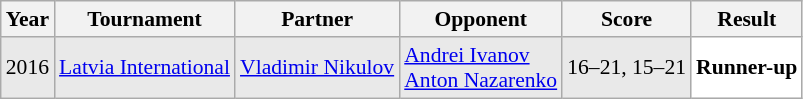<table class="sortable wikitable" style="font-size: 90%;">
<tr>
<th>Year</th>
<th>Tournament</th>
<th>Partner</th>
<th>Opponent</th>
<th>Score</th>
<th>Result</th>
</tr>
<tr style="background:#E9E9E9">
<td align="center">2016</td>
<td align="left"><a href='#'>Latvia International</a></td>
<td align="left"> <a href='#'>Vladimir Nikulov</a></td>
<td align="left"> <a href='#'>Andrei Ivanov</a><br> <a href='#'>Anton Nazarenko</a></td>
<td align="left">16–21, 15–21</td>
<td style="text-align:left; background:white"> <strong>Runner-up</strong></td>
</tr>
</table>
